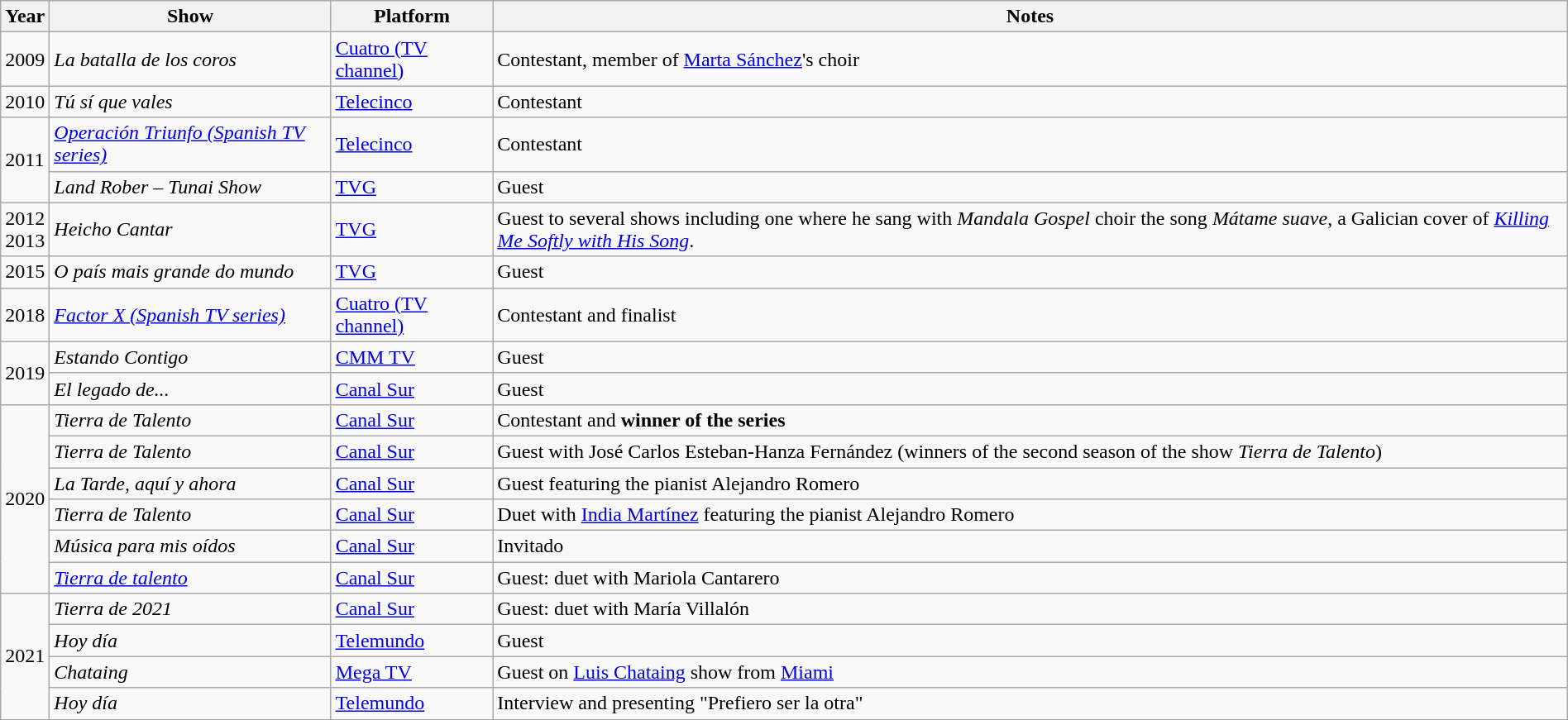<table class="wikitable" style="margin:1em auto;">
<tr>
<th>Year</th>
<th>Show</th>
<th>Platform</th>
<th>Notes</th>
</tr>
<tr>
<td>2009</td>
<td><em>La batalla de los coros</em></td>
<td><a href='#'>Cuatro (TV channel)</a></td>
<td>Contestant, member of <a href='#'>Marta Sánchez</a>'s choir</td>
</tr>
<tr>
<td>2010</td>
<td><em>Tú sí que vales</em></td>
<td><a href='#'>Telecinco</a></td>
<td>Contestant</td>
</tr>
<tr>
<td rowspan="2">2011</td>
<td><em><a href='#'>Operación Triunfo (Spanish TV series)</a></em></td>
<td><a href='#'>Telecinco</a></td>
<td>Contestant</td>
</tr>
<tr>
<td><em>Land Rober – Tunai Show</em></td>
<td><a href='#'>TVG</a></td>
<td>Guest</td>
</tr>
<tr>
<td>2012<br>2013</td>
<td><em>Heicho Cantar</em></td>
<td><a href='#'>TVG</a></td>
<td>Guest to several shows including one where he sang with <em>Mandala Gospel</em> choir the song <em>Mátame suave</em>, a Galician cover of <em><a href='#'>Killing Me Softly with His Song</a></em>.</td>
</tr>
<tr>
<td>2015</td>
<td><em>O país mais grande do mundo</em></td>
<td><a href='#'>TVG</a></td>
<td>Guest</td>
</tr>
<tr>
<td>2018</td>
<td><em><a href='#'>Factor X (Spanish TV series)</a></em></td>
<td><a href='#'>Cuatro (TV channel)</a></td>
<td>Contestant and finalist</td>
</tr>
<tr>
<td rowspan="2">2019</td>
<td><em>Estando Contigo</em></td>
<td><a href='#'>CMM TV</a></td>
<td>Guest</td>
</tr>
<tr>
<td><em>El legado de...</em></td>
<td><a href='#'>Canal Sur</a></td>
<td>Guest</td>
</tr>
<tr>
<td rowspan="6">2020</td>
<td><em>Tierra de Talento</em></td>
<td><a href='#'>Canal Sur</a></td>
<td>Contestant and <strong>winner of the series</strong></td>
</tr>
<tr>
<td><em>Tierra de Talento</em></td>
<td><a href='#'>Canal Sur</a></td>
<td>Guest with José Carlos Esteban-Hanza Fernández (winners of the second season of the show <em>Tierra de Talento</em>)</td>
</tr>
<tr>
<td><em>La Tarde, aquí y ahora</em></td>
<td><a href='#'>Canal Sur</a></td>
<td>Guest featuring the pianist Alejandro Romero</td>
</tr>
<tr>
<td><em>Tierra de Talento</em></td>
<td><a href='#'>Canal Sur</a></td>
<td>Duet with <a href='#'>India Martínez</a> featuring the pianist Alejandro Romero</td>
</tr>
<tr>
<td><em>Música para mis oídos</em></td>
<td><a href='#'>Canal Sur</a></td>
<td>Invitado</td>
</tr>
<tr>
<td><em><a href='#'>Tierra de talento</a></em></td>
<td><a href='#'>Canal Sur</a></td>
<td>Guest: duet with Mariola Cantarero</td>
</tr>
<tr>
<td rowspan="4">2021</td>
<td><em>Tierra de 2021</em></td>
<td><a href='#'>Canal Sur</a></td>
<td>Guest: duet with María Villalón</td>
</tr>
<tr>
<td><em>Hoy día</em></td>
<td><a href='#'>Telemundo</a></td>
<td>Guest</td>
</tr>
<tr>
<td><em>Chataing</em></td>
<td><a href='#'>Mega TV</a></td>
<td>Guest on <a href='#'>Luis Chataing</a> show from <a href='#'>Miami</a></td>
</tr>
<tr>
<td><em>Hoy día</em></td>
<td><a href='#'>Telemundo</a></td>
<td>Interview and presenting "Prefiero ser la otra"</td>
</tr>
<tr>
</tr>
</table>
